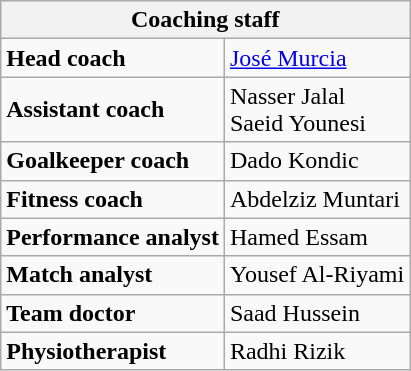<table class="wikitable">
<tr>
<th colspan="2">Coaching staff</th>
</tr>
<tr>
<td><strong>Head coach</strong></td>
<td> <a href='#'>José Murcia</a></td>
</tr>
<tr>
<td><strong>Assistant coach</strong></td>
<td> Nasser Jalal <br>  Saeid Younesi</td>
</tr>
<tr>
<td><strong>Goalkeeper coach</strong></td>
<td> Dado Kondic</td>
</tr>
<tr>
<td><strong>Fitness coach</strong></td>
<td> Abdelziz Muntari</td>
</tr>
<tr>
<td><strong>Performance analyst</strong></td>
<td> Hamed Essam</td>
</tr>
<tr>
<td><strong>Match analyst</strong></td>
<td> Yousef Al-Riyami</td>
</tr>
<tr>
<td><strong>Team doctor</strong></td>
<td> Saad Hussein</td>
</tr>
<tr>
<td><strong>Physiotherapist</strong></td>
<td> Radhi Rizik</td>
</tr>
</table>
